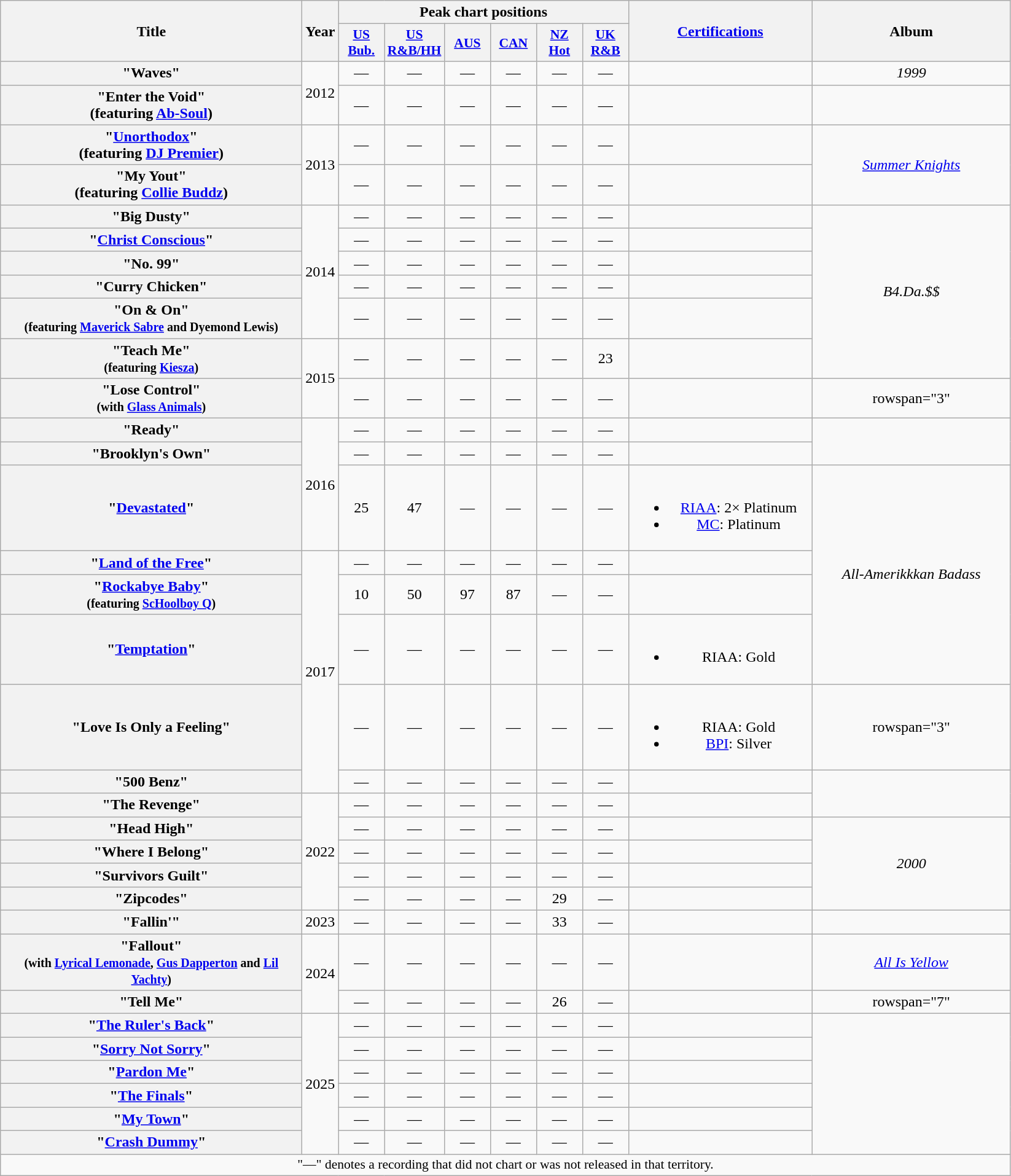<table class="wikitable plainrowheaders" style="text-align:center;">
<tr>
<th scope="col" rowspan="2" style="width:20em;">Title</th>
<th scope="col" rowspan="2" style="width:1em;">Year</th>
<th scope="col" colspan="6">Peak chart positions</th>
<th scope="col" rowspan="2" style="width:12em;"><a href='#'>Certifications</a></th>
<th scope="col" rowspan="2" style="width:13em;">Album</th>
</tr>
<tr>
<th scope="col" style="width:3em;font-size:90%;"><a href='#'>US<br>Bub.</a><br></th>
<th scope="col" style="width:3em;font-size:90%;"><a href='#'>US R&B/HH</a><br></th>
<th scope="col" style="width:3em;font-size:90%;"><a href='#'>AUS</a><br></th>
<th scope="col" style="width:3em;font-size:90%;"><a href='#'>CAN</a><br></th>
<th scope="col" style="width:3em;font-size:90%;"><a href='#'>NZ<br>Hot</a><br></th>
<th scope="col" style="width:3em;font-size:90%;"><a href='#'>UK<br>R&B</a><br></th>
</tr>
<tr>
<th scope="row">"Waves"</th>
<td rowspan="2">2012</td>
<td>—</td>
<td>—</td>
<td>—</td>
<td>—</td>
<td>—</td>
<td>—</td>
<td></td>
<td><em>1999</em></td>
</tr>
<tr>
<th scope="row">"Enter the Void"<br><span>(featuring <a href='#'>Ab-Soul</a>)</span></th>
<td>—</td>
<td>—</td>
<td>—</td>
<td>—</td>
<td>—</td>
<td>—</td>
<td></td>
<td></td>
</tr>
<tr>
<th scope="row">"<a href='#'>Unorthodox</a>"<br><span>(featuring <a href='#'>DJ Premier</a>)</span></th>
<td rowspan="2">2013</td>
<td>—</td>
<td>—</td>
<td>—</td>
<td>—</td>
<td>—</td>
<td>—</td>
<td></td>
<td rowspan="2"><em><a href='#'>Summer Knights</a></em></td>
</tr>
<tr>
<th scope="row">"My Yout"<br><span>(featuring <a href='#'>Collie Buddz</a>)</span></th>
<td>—</td>
<td>—</td>
<td>—</td>
<td>—</td>
<td>—</td>
<td>—</td>
<td></td>
</tr>
<tr>
<th scope="row">"Big Dusty"</th>
<td rowspan="5">2014</td>
<td>—</td>
<td>—</td>
<td>—</td>
<td>—</td>
<td>—</td>
<td>—</td>
<td></td>
<td rowspan="6"><em>B4.Da.$$</em></td>
</tr>
<tr>
<th scope="row">"<a href='#'>Christ Conscious</a>"</th>
<td>—</td>
<td>—</td>
<td>—</td>
<td>—</td>
<td>—</td>
<td>—</td>
<td></td>
</tr>
<tr>
<th scope="row">"No. 99"</th>
<td>—</td>
<td>—</td>
<td>—</td>
<td>—</td>
<td>—</td>
<td>—</td>
<td></td>
</tr>
<tr>
<th scope="row">"Curry Chicken"</th>
<td>—</td>
<td>—</td>
<td>—</td>
<td>—</td>
<td>—</td>
<td>—</td>
<td></td>
</tr>
<tr>
<th scope="row">"On & On"<br><small>(featuring <a href='#'>Maverick Sabre</a> and Dyemond Lewis)</small></th>
<td>—</td>
<td>—</td>
<td>—</td>
<td>—</td>
<td>—</td>
<td>—</td>
<td></td>
</tr>
<tr>
<th scope="row">"Teach Me"<br><small>(featuring <a href='#'>Kiesza</a>)</small></th>
<td rowspan="2">2015</td>
<td>—</td>
<td>—</td>
<td>—</td>
<td>—</td>
<td>—</td>
<td>23</td>
<td></td>
</tr>
<tr>
<th scope="row">"Lose Control"<br><small>(with <a href='#'>Glass Animals</a>)</small></th>
<td>—</td>
<td>—</td>
<td>—</td>
<td>—</td>
<td>—</td>
<td>—</td>
<td></td>
<td>rowspan="3" </td>
</tr>
<tr>
<th scope="row">"Ready"</th>
<td rowspan="3">2016</td>
<td>—</td>
<td>—</td>
<td>—</td>
<td>—</td>
<td>—</td>
<td>—</td>
<td></td>
</tr>
<tr>
<th scope="row">"Brooklyn's Own"</th>
<td>—</td>
<td>—</td>
<td>—</td>
<td>—</td>
<td>—</td>
<td>—</td>
<td></td>
</tr>
<tr>
<th scope="row">"<a href='#'>Devastated</a>"</th>
<td>25</td>
<td>47</td>
<td>—</td>
<td>—</td>
<td>—</td>
<td>—</td>
<td><br><ul><li><a href='#'>RIAA</a>: 2× Platinum</li><li><a href='#'>MC</a>: Platinum</li></ul></td>
<td rowspan="4"><em>All-Amerikkkan Badass</em></td>
</tr>
<tr>
<th scope="row">"<a href='#'>Land of the Free</a>"</th>
<td rowspan="5">2017</td>
<td>—</td>
<td>—</td>
<td>—</td>
<td>—</td>
<td>—</td>
<td>—</td>
<td></td>
</tr>
<tr>
<th scope="row">"<a href='#'>Rockabye Baby</a>"<br><small>(featuring <a href='#'>ScHoolboy Q</a>)</small></th>
<td>10</td>
<td>50</td>
<td>97</td>
<td>87</td>
<td>—</td>
<td>—</td>
<td></td>
</tr>
<tr>
<th scope="row">"<a href='#'>Temptation</a>"</th>
<td>—</td>
<td>—</td>
<td>—</td>
<td>—</td>
<td>—</td>
<td>—</td>
<td><br><ul><li>RIAA: Gold</li></ul></td>
</tr>
<tr>
<th scope="row">"Love Is Only a Feeling"</th>
<td>—</td>
<td>—</td>
<td>—</td>
<td>—</td>
<td>—</td>
<td>—</td>
<td><br><ul><li>RIAA: Gold</li><li><a href='#'>BPI</a>: Silver</li></ul></td>
<td>rowspan="3" </td>
</tr>
<tr>
<th scope="row">"500 Benz"</th>
<td>—</td>
<td>—</td>
<td>—</td>
<td>—</td>
<td>—</td>
<td>—</td>
<td></td>
</tr>
<tr>
<th scope="row">"The Revenge"</th>
<td rowspan="5">2022</td>
<td>—</td>
<td>—</td>
<td>—</td>
<td>—</td>
<td>—</td>
<td>—</td>
<td></td>
</tr>
<tr>
<th scope="row">"Head High"</th>
<td>—</td>
<td>—</td>
<td>—</td>
<td>—</td>
<td>—</td>
<td>—</td>
<td></td>
<td rowspan="4"><em>2000</em></td>
</tr>
<tr>
<th scope="row">"Where I Belong"</th>
<td>—</td>
<td>—</td>
<td>—</td>
<td>—</td>
<td>—</td>
<td>—</td>
<td></td>
</tr>
<tr>
<th scope="row">"Survivors Guilt"</th>
<td>—</td>
<td>—</td>
<td>—</td>
<td>—</td>
<td>—</td>
<td>—</td>
<td></td>
</tr>
<tr>
<th scope="row">"Zipcodes"</th>
<td>—</td>
<td>—</td>
<td>—</td>
<td>—</td>
<td>29</td>
<td>—</td>
<td></td>
</tr>
<tr>
<th scope="row">"Fallin'"</th>
<td>2023</td>
<td>—</td>
<td>—</td>
<td>—</td>
<td>—</td>
<td>33</td>
<td>—</td>
<td></td>
<td></td>
</tr>
<tr>
<th scope="row">"Fallout"<br><small>(with <a href='#'>Lyrical Lemonade</a>, <a href='#'>Gus Dapperton</a> and <a href='#'>Lil Yachty</a>)</small></th>
<td rowspan="2">2024</td>
<td>—</td>
<td>—</td>
<td>—</td>
<td>—</td>
<td>—</td>
<td>—</td>
<td></td>
<td><em><a href='#'>All Is Yellow</a></em></td>
</tr>
<tr>
<th scope="row">"Tell Me"<br></th>
<td>—</td>
<td>—</td>
<td>—</td>
<td>—</td>
<td>26</td>
<td>—</td>
<td></td>
<td>rowspan="7" </td>
</tr>
<tr>
<th scope="row">"<a href='#'>The Ruler's Back</a>"</th>
<td rowspan="6">2025</td>
<td>—</td>
<td>—</td>
<td>—</td>
<td>—</td>
<td>—</td>
<td>—</td>
<td></td>
</tr>
<tr>
<th scope="row">"<a href='#'>Sorry Not Sorry</a>"</th>
<td>—</td>
<td>—</td>
<td>—</td>
<td>—</td>
<td>—</td>
<td>—</td>
<td></td>
</tr>
<tr>
<th scope="row">"<a href='#'>Pardon Me</a>"</th>
<td>—</td>
<td>—</td>
<td>—</td>
<td>—</td>
<td>—</td>
<td>—</td>
<td></td>
</tr>
<tr>
<th scope="row">"<a href='#'>The Finals</a>"</th>
<td>—</td>
<td>—</td>
<td>—</td>
<td>—</td>
<td>—</td>
<td>—</td>
<td></td>
</tr>
<tr>
<th scope="row">"<a href='#'>My Town</a>"<br></th>
<td>—</td>
<td>—</td>
<td>—</td>
<td>—</td>
<td>—</td>
<td>—</td>
<td></td>
</tr>
<tr>
<th scope="row">"<a href='#'>Crash Dummy</a>"</th>
<td>—</td>
<td>—</td>
<td>—</td>
<td>—</td>
<td>—</td>
<td>—</td>
<td></td>
</tr>
<tr>
<td colspan="10" style="font-size:90%">"—" denotes a recording that did not chart or was not released in that territory.</td>
</tr>
</table>
